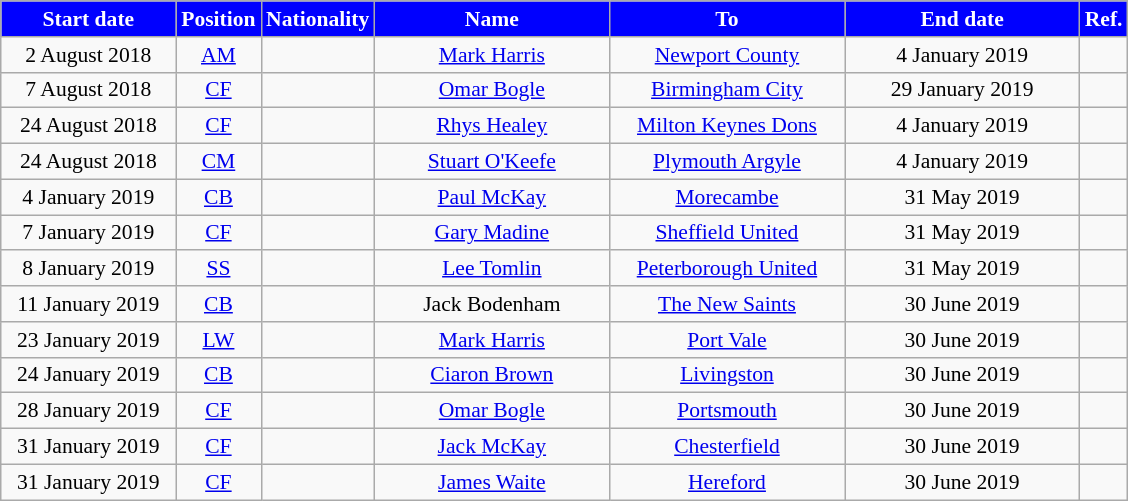<table class="wikitable"  style="text-align:center; font-size:90%; ">
<tr>
<th style="background:#0000FF; color:white; width:110px;">Start date</th>
<th style="background:#0000FF; color:white; width:50px;">Position</th>
<th style="background:#0000FF; color:white; width:50px;">Nationality</th>
<th style="background:#0000FF; color:white; width:150px;">Name</th>
<th style="background:#0000FF; color:white; width:150px;">To</th>
<th style="background:#0000FF; color:white; width:150px;">End date</th>
<th style="background:#0000FF; color:white; width:25px;">Ref.</th>
</tr>
<tr>
<td>2 August 2018</td>
<td><a href='#'>AM</a></td>
<td></td>
<td><a href='#'>Mark Harris</a></td>
<td><a href='#'>Newport County</a></td>
<td>4 January 2019</td>
<td></td>
</tr>
<tr>
<td>7 August 2018</td>
<td><a href='#'>CF</a></td>
<td></td>
<td><a href='#'>Omar Bogle</a></td>
<td><a href='#'>Birmingham City</a></td>
<td>29 January 2019</td>
<td></td>
</tr>
<tr>
<td>24 August 2018</td>
<td><a href='#'>CF</a></td>
<td></td>
<td><a href='#'>Rhys Healey</a></td>
<td><a href='#'>Milton Keynes Dons</a></td>
<td>4 January 2019</td>
<td></td>
</tr>
<tr>
<td>24 August 2018</td>
<td><a href='#'>CM</a></td>
<td></td>
<td><a href='#'>Stuart O'Keefe</a></td>
<td><a href='#'>Plymouth Argyle</a></td>
<td>4 January 2019</td>
<td></td>
</tr>
<tr>
<td>4 January 2019</td>
<td><a href='#'>CB</a></td>
<td></td>
<td><a href='#'>Paul McKay</a></td>
<td><a href='#'>Morecambe</a></td>
<td>31 May 2019</td>
<td></td>
</tr>
<tr>
<td>7 January 2019</td>
<td><a href='#'>CF</a></td>
<td></td>
<td><a href='#'>Gary Madine</a></td>
<td><a href='#'>Sheffield United</a></td>
<td>31 May 2019</td>
<td></td>
</tr>
<tr>
<td>8 January 2019</td>
<td><a href='#'>SS</a></td>
<td></td>
<td><a href='#'>Lee Tomlin</a></td>
<td><a href='#'>Peterborough United</a></td>
<td>31 May 2019</td>
<td></td>
</tr>
<tr>
<td>11 January 2019</td>
<td><a href='#'>CB</a></td>
<td></td>
<td>Jack Bodenham</td>
<td><a href='#'>The New Saints</a></td>
<td>30 June 2019</td>
<td></td>
</tr>
<tr>
<td>23 January 2019</td>
<td><a href='#'>LW</a></td>
<td></td>
<td><a href='#'>Mark Harris</a></td>
<td><a href='#'>Port Vale</a></td>
<td>30 June 2019</td>
<td></td>
</tr>
<tr>
<td>24 January 2019</td>
<td><a href='#'>CB</a></td>
<td></td>
<td><a href='#'>Ciaron Brown</a></td>
<td> <a href='#'>Livingston</a></td>
<td>30 June 2019</td>
<td></td>
</tr>
<tr>
<td>28 January 2019</td>
<td><a href='#'>CF</a></td>
<td></td>
<td><a href='#'>Omar Bogle</a></td>
<td><a href='#'>Portsmouth</a></td>
<td>30 June 2019</td>
<td></td>
</tr>
<tr>
<td>31 January 2019</td>
<td><a href='#'>CF</a></td>
<td></td>
<td><a href='#'>Jack McKay</a></td>
<td><a href='#'>Chesterfield</a></td>
<td>30 June 2019</td>
<td></td>
</tr>
<tr>
<td>31 January 2019</td>
<td><a href='#'>CF</a></td>
<td></td>
<td><a href='#'>James Waite</a></td>
<td><a href='#'>Hereford</a></td>
<td>30 June 2019</td>
<td></td>
</tr>
</table>
